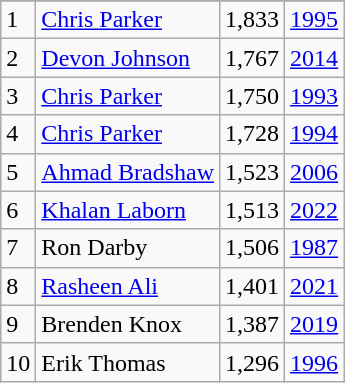<table class="wikitable">
<tr>
</tr>
<tr>
<td>1</td>
<td><a href='#'>Chris Parker</a></td>
<td>1,833</td>
<td><a href='#'>1995</a></td>
</tr>
<tr>
<td>2</td>
<td><a href='#'>Devon Johnson</a></td>
<td>1,767</td>
<td><a href='#'>2014</a></td>
</tr>
<tr>
<td>3</td>
<td><a href='#'>Chris Parker</a></td>
<td>1,750</td>
<td><a href='#'>1993</a></td>
</tr>
<tr>
<td>4</td>
<td><a href='#'>Chris Parker</a></td>
<td>1,728</td>
<td><a href='#'>1994</a></td>
</tr>
<tr>
<td>5</td>
<td><a href='#'>Ahmad Bradshaw</a></td>
<td>1,523</td>
<td><a href='#'>2006</a></td>
</tr>
<tr>
<td>6</td>
<td><a href='#'>Khalan Laborn</a></td>
<td>1,513</td>
<td><a href='#'>2022</a></td>
</tr>
<tr>
<td>7</td>
<td>Ron Darby</td>
<td>1,506</td>
<td><a href='#'>1987</a></td>
</tr>
<tr>
<td>8</td>
<td><a href='#'>Rasheen Ali</a></td>
<td>1,401</td>
<td><a href='#'>2021</a></td>
</tr>
<tr>
<td>9</td>
<td>Brenden Knox</td>
<td>1,387</td>
<td><a href='#'>2019</a></td>
</tr>
<tr>
<td>10</td>
<td>Erik Thomas</td>
<td>1,296</td>
<td><a href='#'>1996</a></td>
</tr>
</table>
